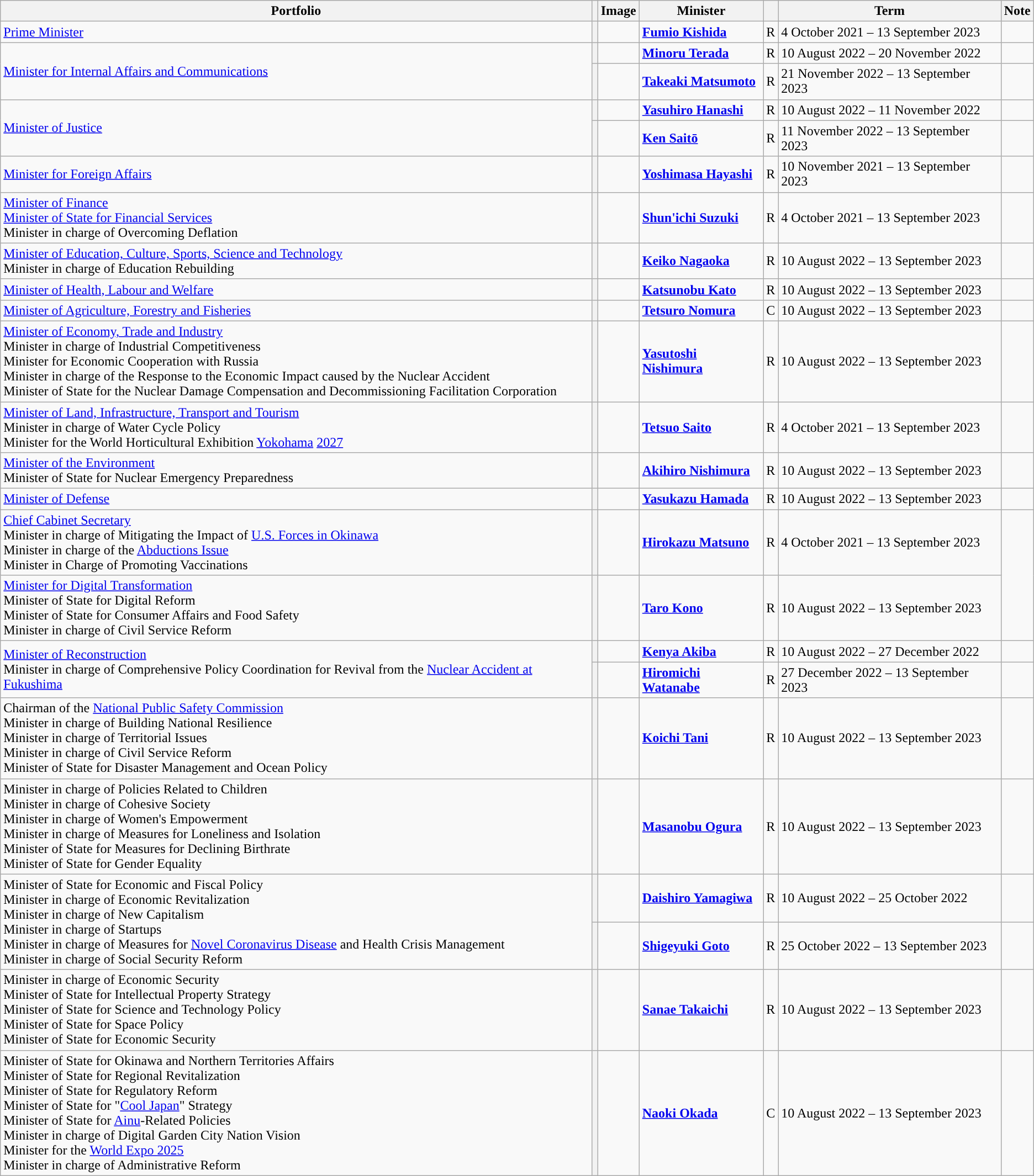<table class="wikitable">
<tr>
<th>Portfolio</th>
<th></th>
<th>Image</th>
<th>Minister</th>
<th></th>
<th>Term</th>
<th>Note</th>
</tr>
<tr>
<td><a href='#'>Prime Minister</a></td>
<th style="color:inherit;background-color: "></th>
<td style="text-align:center;"></td>
<td><strong><a href='#'>Fumio Kishida</a></strong></td>
<td>R</td>
<td>4 October 2021 – 13 September 2023</td>
<td></td>
</tr>
<tr>
<td rowspan="2"><a href='#'>Minister for Internal Affairs and Communications</a></td>
<th style="color:inherit;background-color: "></th>
<td style="text-align:center;"></td>
<td><strong><a href='#'>Minoru Terada</a></strong></td>
<td>R</td>
<td>10 August 2022 – 20 November 2022</td>
<td></td>
</tr>
<tr>
<th style="color:inherit;background-color: "></th>
<td style="text-align:center;"></td>
<td><strong><a href='#'>Takeaki Matsumoto</a></strong></td>
<td>R</td>
<td>21 November 2022 – 13 September 2023</td>
<td></td>
</tr>
<tr>
<td rowspan="2"><a href='#'>Minister of Justice</a></td>
<th style="color:inherit;background-color: "></th>
<td style="text-align:center;"></td>
<td><strong><a href='#'>Yasuhiro Hanashi</a></strong></td>
<td>R</td>
<td>10 August 2022 – 11 November 2022</td>
<td></td>
</tr>
<tr>
<th style="color:inherit;background-color: "></th>
<td style="text-align:center;"></td>
<td><strong><a href='#'>Ken Saitō</a></strong></td>
<td>R</td>
<td>11 November 2022 – 13 September 2023</td>
<td></td>
</tr>
<tr>
<td><a href='#'>Minister for Foreign Affairs</a></td>
<th style="color:inherit;background-color: "></th>
<td style="text-align:center;"></td>
<td><strong><a href='#'>Yoshimasa Hayashi</a></strong></td>
<td>R</td>
<td>10 November 2021 – 13 September 2023</td>
<td></td>
</tr>
<tr>
<td><a href='#'>Minister of Finance</a><br><a href='#'>Minister of State for Financial Services</a><br>Minister in charge of Overcoming Deflation</td>
<th style="color:inherit;background-color: "></th>
<td style="text-align:center;"></td>
<td><strong><a href='#'>Shun'ichi Suzuki</a></strong></td>
<td>R</td>
<td>4 October 2021 – 13 September 2023</td>
<td></td>
</tr>
<tr>
<td><a href='#'>Minister of Education, Culture, Sports, Science and Technology</a><br>Minister in charge of Education Rebuilding</td>
<th style="color:inherit;background-color: "></th>
<td style="text-align:center;"></td>
<td><strong><a href='#'>Keiko Nagaoka</a></strong></td>
<td>R</td>
<td>10 August 2022 – 13 September 2023</td>
<td></td>
</tr>
<tr>
<td><a href='#'>Minister of Health, Labour and Welfare</a></td>
<th style="color:inherit;background-color: "></th>
<td style="text-align:center;"></td>
<td><strong><a href='#'>Katsunobu Kato</a></strong></td>
<td>R</td>
<td>10 August 2022 – 13 September 2023</td>
<td></td>
</tr>
<tr>
<td><a href='#'>Minister of Agriculture, Forestry and Fisheries</a></td>
<th style="color:inherit;background-color: "></th>
<td style="text-align:center;"></td>
<td><strong><a href='#'>Tetsuro Nomura</a></strong></td>
<td>C</td>
<td>10 August 2022 – 13 September 2023</td>
<td></td>
</tr>
<tr>
<td><a href='#'>Minister of Economy, Trade and Industry</a><br>Minister in charge of Industrial Competitiveness<br>Minister for Economic Cooperation with Russia<br>Minister in charge of the Response to the Economic Impact caused by the Nuclear Accident<br>Minister of State for the Nuclear Damage Compensation and Decommissioning Facilitation Corporation</td>
<th style="color:inherit;background-color: "></th>
<td style="text-align:center;"></td>
<td><strong><a href='#'>Yasutoshi Nishimura</a></strong></td>
<td>R</td>
<td>10 August 2022 – 13 September 2023</td>
<td></td>
</tr>
<tr>
<td><a href='#'>Minister of Land, Infrastructure, Transport and Tourism</a><br>Minister in charge of Water Cycle Policy<br>Minister for the World Horticultural Exhibition <a href='#'>Yokohama</a> <a href='#'>2027</a></td>
<th style="color:inherit;background-color: "></th>
<td style="text-align:center;"></td>
<td><strong><a href='#'>Tetsuo Saito</a></strong></td>
<td>R</td>
<td>4 October 2021 – 13 September 2023</td>
<td></td>
</tr>
<tr>
<td><a href='#'>Minister of the Environment</a><br>Minister of State for Nuclear Emergency Preparedness</td>
<th style="color:inherit;background-color: "></th>
<td style="text-align:center;"></td>
<td><strong><a href='#'>Akihiro Nishimura</a></strong></td>
<td>R</td>
<td>10 August 2022 – 13 September 2023</td>
<td></td>
</tr>
<tr>
<td><a href='#'>Minister of Defense</a></td>
<th style="color:inherit;background-color: "></th>
<td style="text-align:center;"></td>
<td><strong><a href='#'>Yasukazu Hamada</a></strong></td>
<td>R</td>
<td>10 August 2022 – 13 September 2023</td>
<td></td>
</tr>
<tr>
<td><a href='#'>Chief Cabinet Secretary</a><br>Minister in charge of Mitigating the Impact of <a href='#'>U.S. Forces in Okinawa</a><br>Minister in charge of the <a href='#'>Abductions Issue</a><br>Minister in Charge of Promoting Vaccinations</td>
<th style="color:inherit;background-color: "></th>
<td style="text-align:center;"></td>
<td><strong><a href='#'>Hirokazu Matsuno</a></strong></td>
<td>R</td>
<td>4 October 2021 – 13 September 2023</td>
</tr>
<tr>
<td><a href='#'>Minister for Digital Transformation</a><br>Minister of State for Digital Reform<br>Minister of State for Consumer Affairs and Food Safety<br>Minister in charge of Civil Service Reform</td>
<th style="color:inherit;background-color: "></th>
<td style="text-align:center;"></td>
<td><strong><a href='#'>Taro Kono</a></strong></td>
<td>R</td>
<td>10 August 2022 – 13 September 2023</td>
</tr>
<tr>
<td rowspan="2"><a href='#'>Minister of Reconstruction</a><br>Minister in charge of Comprehensive Policy Coordination for Revival from the <a href='#'>Nuclear Accident at Fukushima</a></td>
<th style="color:inherit;background-color: "></th>
<td style="text-align:center;"></td>
<td><strong><a href='#'>Kenya Akiba</a></strong></td>
<td>R</td>
<td>10 August 2022 – 27 December 2022</td>
<td></td>
</tr>
<tr>
<th style="color:inherit;background-color: "></th>
<td style="text-align:center;"></td>
<td><strong><a href='#'>Hiromichi Watanabe</a></strong></td>
<td>R</td>
<td>27 December 2022 – 13 September 2023</td>
<td></td>
</tr>
<tr>
<td>Chairman of the <a href='#'>National Public Safety Commission</a><br>Minister in charge of Building National Resilience<br>Minister in charge of Territorial Issues<br>Minister in charge of Civil Service Reform<br>Minister of State for Disaster Management and Ocean Policy</td>
<th style="color:inherit;background-color: "></th>
<td style="text-align:center;"></td>
<td><strong><a href='#'>Koichi Tani</a></strong></td>
<td>R</td>
<td>10 August 2022 – 13 September 2023</td>
<td></td>
</tr>
<tr>
<td>Minister in charge of Policies Related to Children<br>Minister in charge of Cohesive Society<br>Minister in charge of Women's Empowerment<br>Minister in charge of Measures for Loneliness and Isolation<br>Minister of State for Measures for Declining Birthrate<br>Minister of State for Gender Equality</td>
<th style="color:inherit;background-color: "></th>
<td style="text-align:center;"></td>
<td><strong><a href='#'>Masanobu Ogura</a></strong></td>
<td>R</td>
<td>10 August 2022 – 13 September 2023</td>
<td></td>
</tr>
<tr>
<td rowspan="2">Minister of State for Economic and Fiscal Policy<br>Minister in charge of Economic Revitalization<br>Minister in charge of New Capitalism<br>Minister in charge of Startups<br>Minister in charge of Measures for <a href='#'>Novel Coronavirus Disease</a> and Health Crisis Management<br>Minister in charge of Social Security Reform</td>
<th style="color:inherit;background-color: "></th>
<td style="text-align:center;"></td>
<td><strong><a href='#'>Daishiro Yamagiwa</a></strong></td>
<td>R</td>
<td>10 August 2022 – 25 October 2022</td>
<td></td>
</tr>
<tr>
<th style="color:inherit;background-color: "></th>
<td style="text-align:center;"></td>
<td><strong><a href='#'>Shigeyuki Goto</a></strong></td>
<td>R</td>
<td>25 October 2022 – 13 September 2023</td>
<td></td>
</tr>
<tr>
<td>Minister in charge of Economic Security<br>Minister of State for Intellectual Property Strategy<br>Minister of State for Science and Technology Policy<br>Minister of State for Space Policy<br>Minister of State for Economic Security</td>
<th style="color:inherit;background-color: "></th>
<td style="text-align:center;"></td>
<td><strong><a href='#'>Sanae Takaichi</a></strong></td>
<td>R</td>
<td>10 August 2022 – 13 September 2023</td>
<td></td>
</tr>
<tr>
<td>Minister of State for Okinawa and Northern Territories Affairs<br>Minister of State for Regional Revitalization<br>Minister of State for Regulatory Reform<br>Minister of State for "<a href='#'>Cool Japan</a>" Strategy<br>Minister of State for <a href='#'>Ainu</a>-Related Policies<br>Minister in charge of Digital Garden City Nation Vision<br>Minister for the <a href='#'>World Expo 2025</a><br>Minister in charge of Administrative Reform</td>
<th style="color:inherit;background-color: "></th>
<td style="text-align:center;"></td>
<td><strong><a href='#'>Naoki Okada</a></strong></td>
<td>C</td>
<td>10 August 2022 – 13 September 2023</td>
<td></td>
</tr>
</table>
